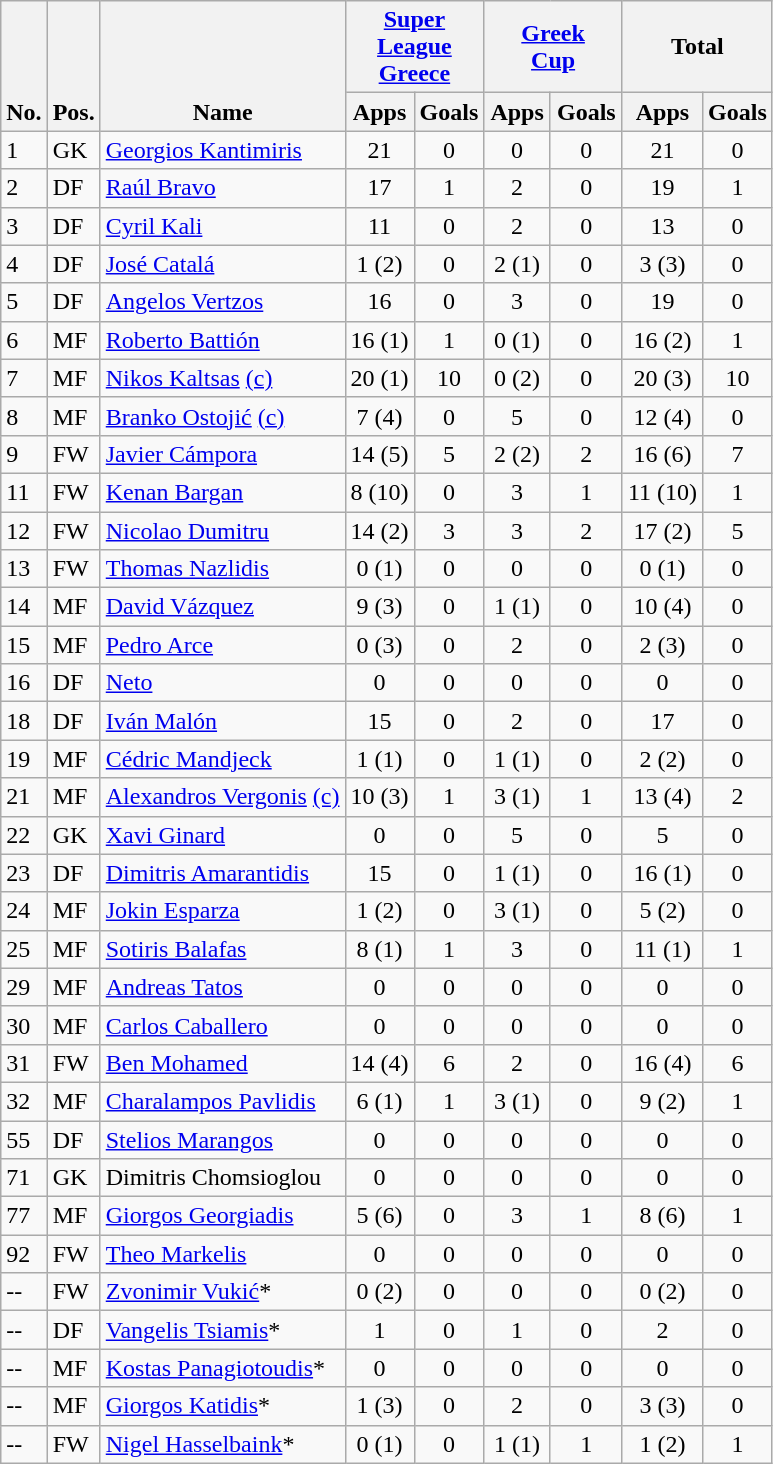<table class="wikitable" style="text-align:center">
<tr>
<th rowspan="2" valign="bottom">No.</th>
<th rowspan="2" valign="bottom">Pos.</th>
<th rowspan="2" valign="bottom">Name</th>
<th colspan="2" width="85"><a href='#'>Super League<br>Greece</a></th>
<th colspan="2" width="85"><a href='#'>Greek<br>Cup</a></th>
<th colspan="2" width="85">Total</th>
</tr>
<tr>
<th>Apps</th>
<th>Goals</th>
<th>Apps</th>
<th>Goals</th>
<th>Apps</th>
<th>Goals</th>
</tr>
<tr>
<td align="left">1</td>
<td align="left">GK</td>
<td align="left"> <a href='#'>Georgios Kantimiris</a></td>
<td>21</td>
<td>0</td>
<td>0</td>
<td>0</td>
<td>21</td>
<td>0</td>
</tr>
<tr>
<td align="left">2</td>
<td align="left">DF</td>
<td align="left"> <a href='#'>Raúl Bravo</a></td>
<td>17</td>
<td>1</td>
<td>2</td>
<td>0</td>
<td>19</td>
<td>1</td>
</tr>
<tr>
<td align="left">3</td>
<td align="left">DF</td>
<td align="left"> <a href='#'>Cyril Kali</a></td>
<td>11</td>
<td>0</td>
<td>2</td>
<td>0</td>
<td>13</td>
<td>0</td>
</tr>
<tr>
<td align="left">4</td>
<td align="left">DF</td>
<td align="left"> <a href='#'>José Catalá</a></td>
<td>1 (2)</td>
<td>0</td>
<td>2 (1)</td>
<td>0</td>
<td>3 (3)</td>
<td>0</td>
</tr>
<tr>
<td align="left">5</td>
<td align="left">DF</td>
<td align="left"> <a href='#'>Angelos Vertzos</a></td>
<td>16</td>
<td>0</td>
<td>3</td>
<td>0</td>
<td>19</td>
<td>0</td>
</tr>
<tr>
<td align="left">6</td>
<td align="left">MF</td>
<td align="left"> <a href='#'>Roberto Battión</a></td>
<td>16 (1)</td>
<td>1</td>
<td>0 (1)</td>
<td>0</td>
<td>16 (2)</td>
<td>1</td>
</tr>
<tr>
<td align="left">7</td>
<td align="left">MF</td>
<td align="left"> <a href='#'>Nikos Kaltsas</a> <a href='#'>(c)</a></td>
<td>20 (1)</td>
<td>10</td>
<td>0 (2)</td>
<td>0</td>
<td>20 (3)</td>
<td>10</td>
</tr>
<tr>
<td align="left">8</td>
<td align="left">MF</td>
<td align="left"> <a href='#'>Branko Ostojić</a> <a href='#'>(c)</a></td>
<td>7 (4)</td>
<td>0</td>
<td>5</td>
<td>0</td>
<td>12 (4)</td>
<td>0</td>
</tr>
<tr>
<td align="left">9</td>
<td align="left">FW</td>
<td align="left"> <a href='#'>Javier Cámpora</a></td>
<td>14 (5)</td>
<td>5</td>
<td>2 (2)</td>
<td>2</td>
<td>16 (6)</td>
<td>7</td>
</tr>
<tr>
<td align="left">11</td>
<td align="left">FW</td>
<td align="left"> <a href='#'>Kenan Bargan</a></td>
<td>8 (10)</td>
<td>0</td>
<td>3</td>
<td>1</td>
<td>11 (10)</td>
<td>1</td>
</tr>
<tr>
<td align="left">12</td>
<td align="left">FW</td>
<td align="left"> <a href='#'>Nicolao Dumitru</a></td>
<td>14 (2)</td>
<td>3</td>
<td>3</td>
<td>2</td>
<td>17 (2)</td>
<td>5</td>
</tr>
<tr>
<td align="left">13</td>
<td align="left">FW</td>
<td align="left"> <a href='#'>Thomas Nazlidis</a></td>
<td>0 (1)</td>
<td>0</td>
<td>0</td>
<td>0</td>
<td>0 (1)</td>
<td>0</td>
</tr>
<tr>
<td align="left">14</td>
<td align="left">MF</td>
<td align="left"> <a href='#'>David Vázquez</a></td>
<td>9 (3)</td>
<td>0</td>
<td>1 (1)</td>
<td>0</td>
<td>10 (4)</td>
<td>0</td>
</tr>
<tr>
<td align="left">15</td>
<td align="left">MF</td>
<td align="left"> <a href='#'>Pedro Arce</a></td>
<td>0 (3)</td>
<td>0</td>
<td>2</td>
<td>0</td>
<td>2 (3)</td>
<td>0</td>
</tr>
<tr>
<td align="left">16</td>
<td align="left">DF</td>
<td align="left"> <a href='#'>Neto</a></td>
<td>0</td>
<td>0</td>
<td>0</td>
<td>0</td>
<td>0</td>
<td>0</td>
</tr>
<tr>
<td align="left">18</td>
<td align="left">DF</td>
<td align="left"> <a href='#'>Iván Malón</a></td>
<td>15</td>
<td>0</td>
<td>2</td>
<td>0</td>
<td>17</td>
<td>0</td>
</tr>
<tr>
<td align="left">19</td>
<td align="left">MF</td>
<td align="left"> <a href='#'>Cédric Mandjeck</a></td>
<td>1 (1)</td>
<td>0</td>
<td>1 (1)</td>
<td>0</td>
<td>2 (2)</td>
<td>0</td>
</tr>
<tr>
<td align="left">21</td>
<td align="left">MF</td>
<td align="left"> <a href='#'>Alexandros Vergonis</a> <a href='#'>(c)</a></td>
<td>10 (3)</td>
<td>1</td>
<td>3 (1)</td>
<td>1</td>
<td>13 (4)</td>
<td>2</td>
</tr>
<tr>
<td align="left">22</td>
<td align="left">GK</td>
<td align="left"> <a href='#'>Xavi Ginard</a></td>
<td>0</td>
<td>0</td>
<td>5</td>
<td>0</td>
<td>5</td>
<td>0</td>
</tr>
<tr>
<td align="left">23</td>
<td align="left">DF</td>
<td align="left"> <a href='#'>Dimitris Amarantidis</a></td>
<td>15</td>
<td>0</td>
<td>1 (1)</td>
<td>0</td>
<td>16 (1)</td>
<td>0</td>
</tr>
<tr>
<td align="left">24</td>
<td align="left">MF</td>
<td align="left"> <a href='#'>Jokin Esparza</a></td>
<td>1 (2)</td>
<td>0</td>
<td>3 (1)</td>
<td>0</td>
<td>5 (2)</td>
<td>0</td>
</tr>
<tr>
<td align="left">25</td>
<td align="left">MF</td>
<td align="left"> <a href='#'>Sotiris Balafas</a></td>
<td>8 (1)</td>
<td>1</td>
<td>3</td>
<td>0</td>
<td>11 (1)</td>
<td>1</td>
</tr>
<tr>
<td align="left">29</td>
<td align="left">MF</td>
<td align="left"> <a href='#'>Andreas Tatos</a></td>
<td>0</td>
<td>0</td>
<td>0</td>
<td>0</td>
<td>0</td>
<td>0</td>
</tr>
<tr>
<td align="left">30</td>
<td align="left">MF</td>
<td align="left"> <a href='#'>Carlos Caballero</a></td>
<td>0</td>
<td>0</td>
<td>0</td>
<td>0</td>
<td>0</td>
<td>0</td>
</tr>
<tr>
<td align="left">31</td>
<td align="left">FW</td>
<td align="left"> <a href='#'>Ben Mohamed</a></td>
<td>14 (4)</td>
<td>6</td>
<td>2</td>
<td>0</td>
<td>16 (4)</td>
<td>6</td>
</tr>
<tr>
<td align="left">32</td>
<td align="left">MF</td>
<td align="left"> <a href='#'>Charalampos Pavlidis</a></td>
<td>6 (1)</td>
<td>1</td>
<td>3 (1)</td>
<td>0</td>
<td>9 (2)</td>
<td>1</td>
</tr>
<tr>
<td align="left">55</td>
<td align="left">DF</td>
<td align="left"> <a href='#'>Stelios Marangos</a></td>
<td>0</td>
<td>0</td>
<td>0</td>
<td>0</td>
<td>0</td>
<td>0</td>
</tr>
<tr>
<td align="left">71</td>
<td align="left">GK</td>
<td align="left"> Dimitris Chomsioglou</td>
<td>0</td>
<td>0</td>
<td>0</td>
<td>0</td>
<td>0</td>
<td>0</td>
</tr>
<tr>
<td align="left">77</td>
<td align="left">MF</td>
<td align="left"> <a href='#'>Giorgos Georgiadis</a></td>
<td>5 (6)</td>
<td>0</td>
<td>3</td>
<td>1</td>
<td>8 (6)</td>
<td>1</td>
</tr>
<tr>
<td align="left">92</td>
<td align="left">FW</td>
<td align="left"> <a href='#'>Theo Markelis</a></td>
<td>0</td>
<td>0</td>
<td>0</td>
<td>0</td>
<td>0</td>
<td>0</td>
</tr>
<tr>
<td align="left">--</td>
<td align="left">FW</td>
<td align="left"> <a href='#'>Zvonimir Vukić</a>*</td>
<td>0 (2)</td>
<td>0</td>
<td>0</td>
<td>0</td>
<td>0 (2)</td>
<td>0</td>
</tr>
<tr>
<td align="left">--</td>
<td align="left">DF</td>
<td align="left"> <a href='#'>Vangelis Tsiamis</a>*</td>
<td>1</td>
<td>0</td>
<td>1</td>
<td>0</td>
<td>2</td>
<td>0</td>
</tr>
<tr>
<td align="left">--</td>
<td align="left">MF</td>
<td align="left"> <a href='#'>Kostas Panagiotoudis</a>*</td>
<td>0</td>
<td>0</td>
<td>0</td>
<td>0</td>
<td>0</td>
<td>0</td>
</tr>
<tr>
<td align="left">--</td>
<td align="left">MF</td>
<td align="left"> <a href='#'>Giorgos Katidis</a>*</td>
<td>1 (3)</td>
<td>0</td>
<td>2</td>
<td>0</td>
<td>3 (3)</td>
<td>0</td>
</tr>
<tr>
<td align="left">--</td>
<td align="left">FW</td>
<td align="left"> <a href='#'>Nigel Hasselbaink</a>*</td>
<td>0 (1)</td>
<td>0</td>
<td>1 (1)</td>
<td>1</td>
<td>1 (2)</td>
<td>1</td>
</tr>
</table>
